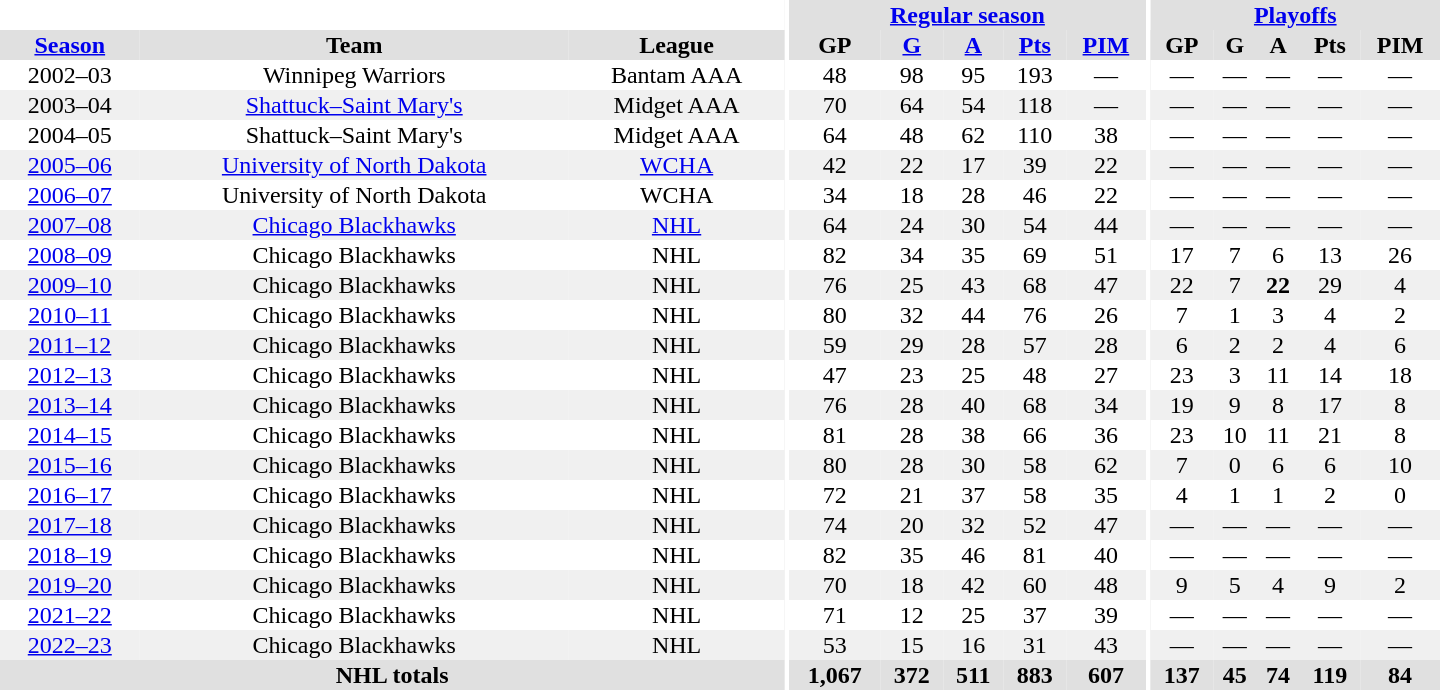<table border="0" cellpadding="1" cellspacing="0" style="text-align:center; width:60em;">
<tr bgcolor="#e0e0e0">
<th colspan="3" bgcolor="#ffffff"></th>
<th rowspan="100" bgcolor="#ffffff"></th>
<th colspan="5"><a href='#'>Regular season</a></th>
<th rowspan="100" bgcolor="#ffffff"></th>
<th colspan="5"><a href='#'>Playoffs</a></th>
</tr>
<tr bgcolor="#e0e0e0">
<th><a href='#'>Season</a></th>
<th>Team</th>
<th>League</th>
<th>GP</th>
<th><a href='#'>G</a></th>
<th><a href='#'>A</a></th>
<th><a href='#'>Pts</a></th>
<th><a href='#'>PIM</a></th>
<th>GP</th>
<th>G</th>
<th>A</th>
<th>Pts</th>
<th>PIM</th>
</tr>
<tr>
<td>2002–03</td>
<td>Winnipeg Warriors</td>
<td>Bantam AAA</td>
<td>48</td>
<td>98</td>
<td>95</td>
<td>193</td>
<td>—</td>
<td>—</td>
<td>—</td>
<td>—</td>
<td>—</td>
<td>—</td>
</tr>
<tr bgcolor="#f0f0f0">
<td>2003–04</td>
<td><a href='#'>Shattuck–Saint Mary's</a></td>
<td>Midget AAA</td>
<td>70</td>
<td>64</td>
<td>54</td>
<td>118</td>
<td>—</td>
<td>—</td>
<td>—</td>
<td>—</td>
<td>—</td>
<td>—</td>
</tr>
<tr>
<td>2004–05</td>
<td>Shattuck–Saint Mary's</td>
<td>Midget AAA</td>
<td>64</td>
<td>48</td>
<td>62</td>
<td>110</td>
<td>38</td>
<td>—</td>
<td>—</td>
<td>—</td>
<td>—</td>
<td>—</td>
</tr>
<tr bgcolor="#f0f0f0">
<td><a href='#'>2005–06</a></td>
<td><a href='#'>University of North Dakota</a></td>
<td><a href='#'>WCHA</a></td>
<td>42</td>
<td>22</td>
<td>17</td>
<td>39</td>
<td>22</td>
<td>—</td>
<td>—</td>
<td>—</td>
<td>—</td>
<td>—</td>
</tr>
<tr>
<td><a href='#'>2006–07</a></td>
<td>University of North Dakota</td>
<td>WCHA</td>
<td>34</td>
<td>18</td>
<td>28</td>
<td>46</td>
<td>22</td>
<td>—</td>
<td>—</td>
<td>—</td>
<td>—</td>
<td>—</td>
</tr>
<tr bgcolor="#f0f0f0">
<td><a href='#'>2007–08</a></td>
<td><a href='#'>Chicago Blackhawks</a></td>
<td><a href='#'>NHL</a></td>
<td>64</td>
<td>24</td>
<td>30</td>
<td>54</td>
<td>44</td>
<td>—</td>
<td>—</td>
<td>—</td>
<td>—</td>
<td>—</td>
</tr>
<tr>
<td><a href='#'>2008–09</a></td>
<td>Chicago Blackhawks</td>
<td>NHL</td>
<td>82</td>
<td>34</td>
<td>35</td>
<td>69</td>
<td>51</td>
<td>17</td>
<td>7</td>
<td>6</td>
<td>13</td>
<td>26</td>
</tr>
<tr bgcolor="#f0f0f0">
<td><a href='#'>2009–10</a></td>
<td>Chicago Blackhawks</td>
<td>NHL</td>
<td>76</td>
<td>25</td>
<td>43</td>
<td>68</td>
<td>47</td>
<td>22</td>
<td>7</td>
<td><strong>22</strong></td>
<td>29</td>
<td>4</td>
</tr>
<tr>
<td><a href='#'>2010–11</a></td>
<td>Chicago Blackhawks</td>
<td>NHL</td>
<td>80</td>
<td>32</td>
<td>44</td>
<td>76</td>
<td>26</td>
<td>7</td>
<td>1</td>
<td>3</td>
<td>4</td>
<td>2</td>
</tr>
<tr bgcolor="#f0f0f0">
<td><a href='#'>2011–12</a></td>
<td>Chicago Blackhawks</td>
<td>NHL</td>
<td>59</td>
<td>29</td>
<td>28</td>
<td>57</td>
<td>28</td>
<td>6</td>
<td>2</td>
<td>2</td>
<td>4</td>
<td>6</td>
</tr>
<tr>
<td><a href='#'>2012–13</a></td>
<td>Chicago Blackhawks</td>
<td>NHL</td>
<td>47</td>
<td>23</td>
<td>25</td>
<td>48</td>
<td>27</td>
<td>23</td>
<td>3</td>
<td>11</td>
<td>14</td>
<td>18</td>
</tr>
<tr bgcolor="#f0f0f0">
<td><a href='#'>2013–14</a></td>
<td>Chicago Blackhawks</td>
<td>NHL</td>
<td>76</td>
<td>28</td>
<td>40</td>
<td>68</td>
<td>34</td>
<td>19</td>
<td>9</td>
<td>8</td>
<td>17</td>
<td>8</td>
</tr>
<tr>
<td><a href='#'>2014–15</a></td>
<td>Chicago Blackhawks</td>
<td>NHL</td>
<td>81</td>
<td>28</td>
<td>38</td>
<td>66</td>
<td>36</td>
<td>23</td>
<td>10</td>
<td>11</td>
<td>21</td>
<td>8</td>
</tr>
<tr bgcolor="#f0f0f0">
<td><a href='#'>2015–16</a></td>
<td>Chicago Blackhawks</td>
<td>NHL</td>
<td>80</td>
<td>28</td>
<td>30</td>
<td>58</td>
<td>62</td>
<td>7</td>
<td>0</td>
<td>6</td>
<td>6</td>
<td>10</td>
</tr>
<tr>
<td><a href='#'>2016–17</a></td>
<td>Chicago Blackhawks</td>
<td>NHL</td>
<td>72</td>
<td>21</td>
<td>37</td>
<td>58</td>
<td>35</td>
<td>4</td>
<td>1</td>
<td>1</td>
<td>2</td>
<td>0</td>
</tr>
<tr bgcolor="#f0f0f0">
<td><a href='#'>2017–18</a></td>
<td>Chicago Blackhawks</td>
<td>NHL</td>
<td>74</td>
<td>20</td>
<td>32</td>
<td>52</td>
<td>47</td>
<td>—</td>
<td>—</td>
<td>—</td>
<td>—</td>
<td>—</td>
</tr>
<tr>
<td><a href='#'>2018–19</a></td>
<td>Chicago Blackhawks</td>
<td>NHL</td>
<td>82</td>
<td>35</td>
<td>46</td>
<td>81</td>
<td>40</td>
<td>—</td>
<td>—</td>
<td>—</td>
<td>—</td>
<td>—</td>
</tr>
<tr bgcolor="#f0f0f0">
<td><a href='#'>2019–20</a></td>
<td>Chicago Blackhawks</td>
<td>NHL</td>
<td>70</td>
<td>18</td>
<td>42</td>
<td>60</td>
<td>48</td>
<td>9</td>
<td>5</td>
<td>4</td>
<td>9</td>
<td>2</td>
</tr>
<tr>
<td><a href='#'>2021–22</a></td>
<td>Chicago Blackhawks</td>
<td>NHL</td>
<td>71</td>
<td>12</td>
<td>25</td>
<td>37</td>
<td>39</td>
<td>—</td>
<td>—</td>
<td>—</td>
<td>—</td>
<td>—</td>
</tr>
<tr bgcolor="#f0f0f0">
<td><a href='#'>2022–23</a></td>
<td>Chicago Blackhawks</td>
<td>NHL</td>
<td>53</td>
<td>15</td>
<td>16</td>
<td>31</td>
<td>43</td>
<td>—</td>
<td>—</td>
<td>—</td>
<td>—</td>
<td>—</td>
</tr>
<tr bgcolor="#e0e0e0">
<th colspan="3">NHL totals</th>
<th>1,067</th>
<th>372</th>
<th>511</th>
<th>883</th>
<th>607</th>
<th>137</th>
<th>45</th>
<th>74</th>
<th>119</th>
<th>84</th>
</tr>
</table>
